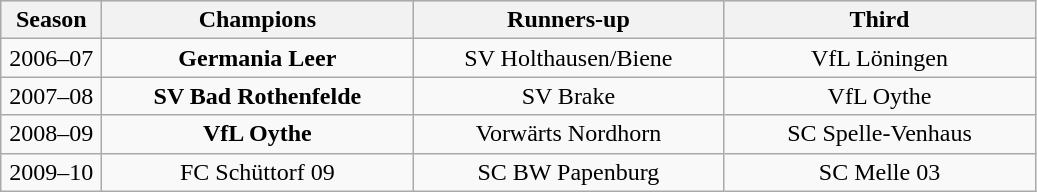<table class="wikitable">
<tr align="center" bgcolor="#dfdfdf">
<th width="60">Season</th>
<th width="200">Champions</th>
<th width="200">Runners-up</th>
<th width="200">Third</th>
</tr>
<tr align="center">
<td>2006–07</td>
<td><strong>Germania Leer</strong></td>
<td>SV Holthausen/Biene</td>
<td>VfL Löningen</td>
</tr>
<tr align="center">
<td>2007–08</td>
<td><strong>SV Bad Rothenfelde</strong></td>
<td>SV Brake</td>
<td>VfL Oythe</td>
</tr>
<tr align="center">
<td>2008–09</td>
<td><strong>VfL Oythe</strong></td>
<td>Vorwärts Nordhorn</td>
<td>SC Spelle-Venhaus</td>
</tr>
<tr align="center">
<td>2009–10</td>
<td>FC Schüttorf 09</td>
<td>SC BW Papenburg</td>
<td>SC Melle 03</td>
</tr>
</table>
